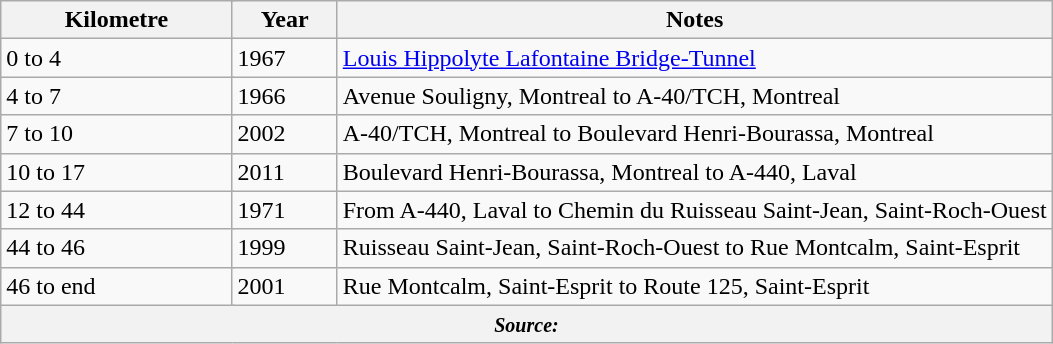<table class="wikitable">
<tr>
<th colspan=2 width="22%">Kilometre</th>
<th width="10%">Year</th>
<th width="68%">Notes</th>
</tr>
<tr>
<td colspan=2>0 to 4</td>
<td>1967</td>
<td><a href='#'>Louis Hippolyte Lafontaine Bridge-Tunnel</a></td>
</tr>
<tr>
<td colspan=2>4 to 7</td>
<td>1966</td>
<td>Avenue Souligny, Montreal to A-40/TCH, Montreal</td>
</tr>
<tr>
<td colspan=2>7 to 10</td>
<td>2002</td>
<td>A-40/TCH, Montreal to Boulevard Henri-Bourassa, Montreal</td>
</tr>
<tr>
<td colspan=2>10 to 17</td>
<td>2011</td>
<td>Boulevard Henri-Bourassa, Montreal to A-440, Laval</td>
</tr>
<tr>
<td colspan=2>12 to 44</td>
<td>1971</td>
<td>From A-440, Laval to Chemin du Ruisseau Saint-Jean, Saint-Roch-Ouest</td>
</tr>
<tr>
<td colspan=2>44 to 46</td>
<td>1999</td>
<td>Ruisseau Saint-Jean, Saint-Roch-Ouest to Rue Montcalm, Saint-Esprit</td>
</tr>
<tr>
<td colspan=2>46 to end</td>
<td>2001</td>
<td>Rue Montcalm, Saint-Esprit to Route 125, Saint-Esprit</td>
</tr>
<tr>
<th colspan=4><small><em>Source:</em></small></th>
</tr>
</table>
